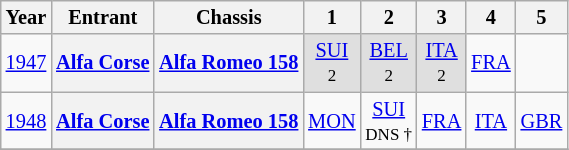<table class="wikitable" style="text-align:center; font-size:85%">
<tr>
<th>Year</th>
<th>Entrant</th>
<th>Chassis</th>
<th>1</th>
<th>2</th>
<th>3</th>
<th>4</th>
<th>5</th>
</tr>
<tr>
<td><a href='#'>1947</a></td>
<th nowrap><a href='#'>Alfa Corse</a></th>
<th nowrap><a href='#'>Alfa Romeo 158</a></th>
<td style="background:#DFDFDF;"><a href='#'>SUI</a><br><small>2</small></td>
<td style="background:#DFDFDF;"><a href='#'>BEL</a><br><small>2</small></td>
<td style="background:#DFDFDF;"><a href='#'>ITA</a><br><small>2</small></td>
<td><a href='#'>FRA</a></td>
<td></td>
</tr>
<tr>
<td><a href='#'>1948</a></td>
<th nowrap><a href='#'>Alfa Corse</a></th>
<th nowrap><a href='#'>Alfa Romeo 158</a></th>
<td><a href='#'>MON</a></td>
<td><a href='#'>SUI</a><br><small>DNS †</small></td>
<td><a href='#'>FRA</a></td>
<td><a href='#'>ITA</a></td>
<td><a href='#'>GBR</a></td>
</tr>
<tr>
</tr>
</table>
